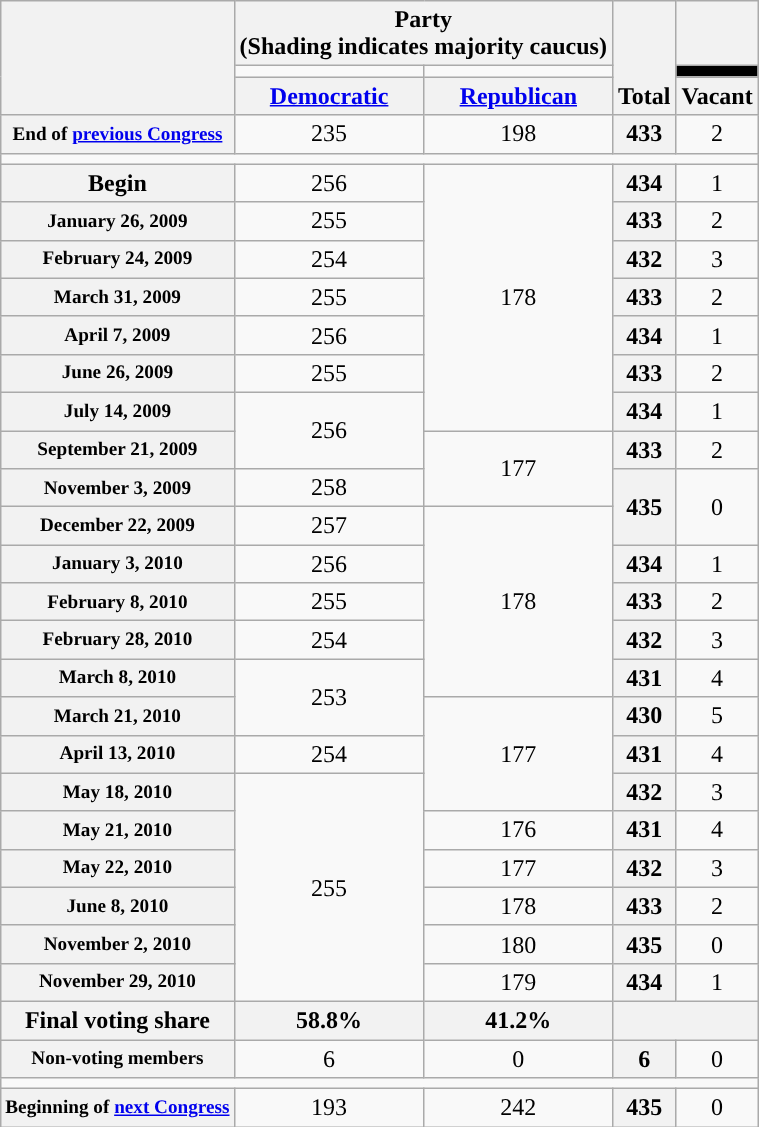<table class=wikitable style="text-align:center">
<tr style="vertical-align:bottom;">
<th rowspan=3></th>
<th colspan=2>Party <div>(Shading indicates majority caucus)</div></th>
<th rowspan=3>Total</th>
<th></th>
</tr>
<tr style="height:5px">
<td style="background-color:"></td>
<td style="background-color:"></td>
<td style="background:black;"></td>
</tr>
<tr>
<th><a href='#'>Democratic</a></th>
<th><a href='#'>Republican</a></th>
<th>Vacant</th>
</tr>
<tr>
<th style="font-size:80%">End of <a href='#'>previous Congress</a></th>
<td>235</td>
<td>198</td>
<th>433</th>
<td>2</td>
</tr>
<tr>
<td colspan=5></td>
</tr>
<tr>
<th>Begin </th>
<td>256</td>
<td rowspan=7>178</td>
<th>434</th>
<td>1</td>
</tr>
<tr>
<th style="font-size:80%">January 26, 2009 </th>
<td>255</td>
<th>433</th>
<td>2</td>
</tr>
<tr>
<th style="font-size:80%">February 24, 2009 </th>
<td>254</td>
<th>432</th>
<td>3</td>
</tr>
<tr>
<th style="font-size:80%">March 31, 2009 </th>
<td>255</td>
<th>433</th>
<td>2</td>
</tr>
<tr>
<th style="font-size:80%">April 7, 2009 </th>
<td>256</td>
<th>434</th>
<td>1</td>
</tr>
<tr>
<th style="font-size:80%">June 26, 2009 </th>
<td>255</td>
<th>433</th>
<td>2</td>
</tr>
<tr>
<th style="font-size:80%">July 14, 2009 </th>
<td rowspan=2 >256</td>
<th>434</th>
<td>1</td>
</tr>
<tr>
<th style="font-size:80%">September 21, 2009 </th>
<td rowspan=2>177</td>
<th>433</th>
<td>2</td>
</tr>
<tr>
<th style="font-size:80%">November 3, 2009 </th>
<td>258</td>
<th rowspan=2>435</th>
<td rowspan=2>0</td>
</tr>
<tr>
<th style="font-size:80%">December 22, 2009 </th>
<td>257</td>
<td rowspan=5>178</td>
</tr>
<tr>
<th style="font-size:80%">January 3, 2010 </th>
<td>256</td>
<th>434</th>
<td>1</td>
</tr>
<tr>
<th style="font-size:80%">February 8, 2010 </th>
<td>255</td>
<th>433</th>
<td>2</td>
</tr>
<tr>
<th style="font-size:80%">February 28, 2010 </th>
<td>254</td>
<th>432</th>
<td>3</td>
</tr>
<tr>
<th style="font-size:80%">March 8, 2010 </th>
<td rowspan=2 >253</td>
<th>431</th>
<td>4</td>
</tr>
<tr>
<th style="font-size:80%">March 21, 2010 </th>
<td rowspan=3>177</td>
<th>430</th>
<td>5</td>
</tr>
<tr>
<th style="font-size:80%">April 13, 2010 </th>
<td>254</td>
<th>431</th>
<td>4</td>
</tr>
<tr>
<th style="font-size:80%">May 18, 2010 </th>
<td rowspan=6 >255</td>
<th>432</th>
<td>3</td>
</tr>
<tr>
<th style="font-size:80%">May 21, 2010 </th>
<td>176</td>
<th>431</th>
<td>4</td>
</tr>
<tr>
<th style="font-size:80%">May 22, 2010 </th>
<td>177</td>
<th>432</th>
<td>3</td>
</tr>
<tr>
<th style="font-size:80%">June 8, 2010 </th>
<td>178</td>
<th>433</th>
<td>2</td>
</tr>
<tr>
<th style="font-size:80%">November 2, 2010 </th>
<td>180</td>
<th>435</th>
<td>0</td>
</tr>
<tr>
<th style="font-size:80%">November 29, 2010 </th>
<td>179</td>
<th>434</th>
<td>1</td>
</tr>
<tr>
<th>Final voting share</th>
<th>58.8%</th>
<th>41.2%</th>
<th colspan=2></th>
</tr>
<tr>
<th style=font-size:80%>Non-voting members</th>
<td>6</td>
<td>0</td>
<th>6</th>
<td>0</td>
</tr>
<tr>
<td colspan=6></td>
</tr>
<tr>
<th style="white-space:nowrap; font-size:80%;">Beginning of <a href='#'>next Congress</a></th>
<td>193</td>
<td>242</td>
<th>435</th>
<td>0</td>
</tr>
</table>
